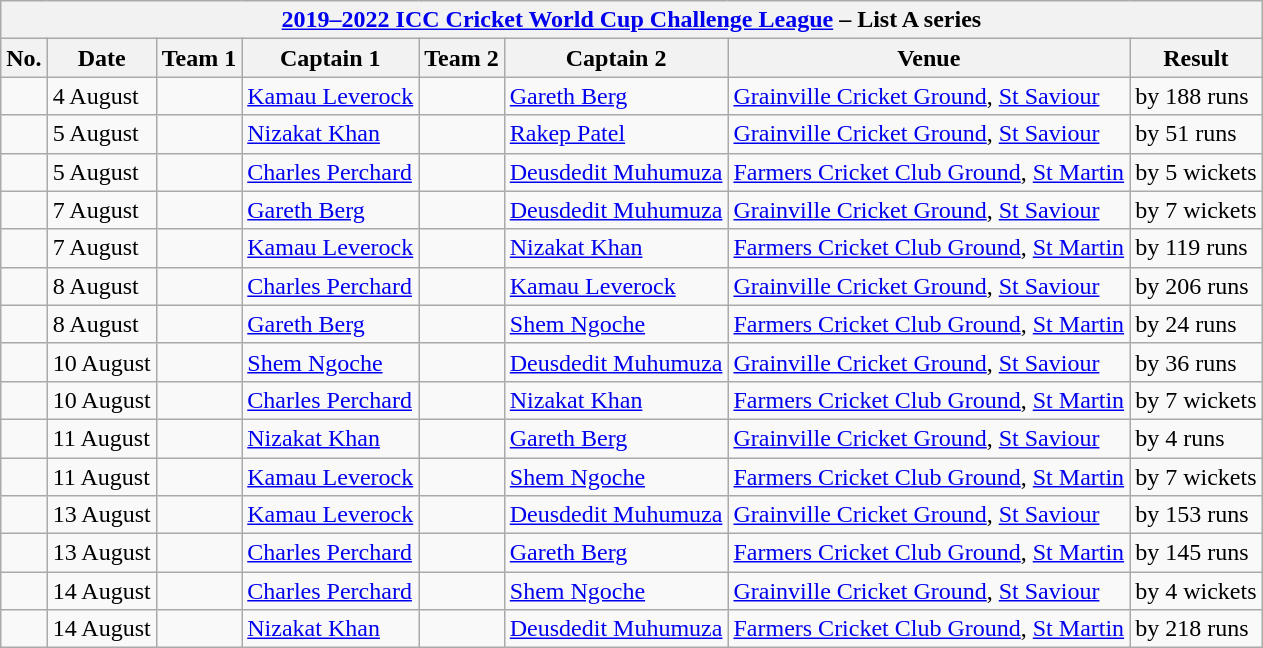<table class="wikitable">
<tr>
<th colspan="9"><a href='#'>2019–2022 ICC Cricket World Cup Challenge League</a> – List A series</th>
</tr>
<tr>
<th>No.</th>
<th>Date</th>
<th>Team 1</th>
<th>Captain 1</th>
<th>Team 2</th>
<th>Captain 2</th>
<th>Venue</th>
<th>Result</th>
</tr>
<tr>
<td></td>
<td>4 August</td>
<td></td>
<td><a href='#'>Kamau Leverock</a></td>
<td></td>
<td><a href='#'>Gareth Berg</a></td>
<td><a href='#'>Grainville Cricket Ground</a>, <a href='#'>St Saviour</a></td>
<td> by 188 runs</td>
</tr>
<tr>
<td></td>
<td>5 August</td>
<td></td>
<td><a href='#'>Nizakat Khan</a></td>
<td></td>
<td><a href='#'>Rakep Patel</a></td>
<td><a href='#'>Grainville Cricket Ground</a>, <a href='#'>St Saviour</a></td>
<td> by 51 runs</td>
</tr>
<tr>
<td></td>
<td>5 August</td>
<td></td>
<td><a href='#'>Charles Perchard</a></td>
<td></td>
<td><a href='#'>Deusdedit Muhumuza</a></td>
<td><a href='#'>Farmers Cricket Club Ground</a>, <a href='#'>St Martin</a></td>
<td> by 5 wickets</td>
</tr>
<tr>
<td></td>
<td>7 August</td>
<td></td>
<td><a href='#'>Gareth Berg</a></td>
<td></td>
<td><a href='#'>Deusdedit Muhumuza</a></td>
<td><a href='#'>Grainville Cricket Ground</a>, <a href='#'>St Saviour</a></td>
<td> by 7 wickets</td>
</tr>
<tr>
<td></td>
<td>7 August</td>
<td></td>
<td><a href='#'>Kamau Leverock</a></td>
<td></td>
<td><a href='#'>Nizakat Khan</a></td>
<td><a href='#'>Farmers Cricket Club Ground</a>, <a href='#'>St Martin</a></td>
<td> by 119 runs</td>
</tr>
<tr>
<td></td>
<td>8 August</td>
<td></td>
<td><a href='#'>Charles Perchard</a></td>
<td></td>
<td><a href='#'>Kamau Leverock</a></td>
<td><a href='#'>Grainville Cricket Ground</a>, <a href='#'>St Saviour</a></td>
<td> by 206 runs</td>
</tr>
<tr>
<td></td>
<td>8 August</td>
<td></td>
<td><a href='#'>Gareth Berg</a></td>
<td></td>
<td><a href='#'>Shem Ngoche</a></td>
<td><a href='#'>Farmers Cricket Club Ground</a>, <a href='#'>St Martin</a></td>
<td> by 24 runs</td>
</tr>
<tr>
<td></td>
<td>10 August</td>
<td></td>
<td><a href='#'>Shem Ngoche</a></td>
<td></td>
<td><a href='#'>Deusdedit Muhumuza</a></td>
<td><a href='#'>Grainville Cricket Ground</a>, <a href='#'>St Saviour</a></td>
<td> by 36 runs</td>
</tr>
<tr>
<td></td>
<td>10 August</td>
<td></td>
<td><a href='#'>Charles Perchard</a></td>
<td></td>
<td><a href='#'>Nizakat Khan</a></td>
<td><a href='#'>Farmers Cricket Club Ground</a>, <a href='#'>St Martin</a></td>
<td> by 7 wickets</td>
</tr>
<tr>
<td></td>
<td>11 August</td>
<td></td>
<td><a href='#'>Nizakat Khan</a></td>
<td></td>
<td><a href='#'>Gareth Berg</a></td>
<td><a href='#'>Grainville Cricket Ground</a>, <a href='#'>St Saviour</a></td>
<td> by 4 runs</td>
</tr>
<tr>
<td></td>
<td>11 August</td>
<td></td>
<td><a href='#'>Kamau Leverock</a></td>
<td></td>
<td><a href='#'>Shem Ngoche</a></td>
<td><a href='#'>Farmers Cricket Club Ground</a>, <a href='#'>St Martin</a></td>
<td> by 7 wickets</td>
</tr>
<tr>
<td></td>
<td>13 August</td>
<td></td>
<td><a href='#'>Kamau Leverock</a></td>
<td></td>
<td><a href='#'>Deusdedit Muhumuza</a></td>
<td><a href='#'>Grainville Cricket Ground</a>, <a href='#'>St Saviour</a></td>
<td> by 153 runs</td>
</tr>
<tr>
<td></td>
<td>13 August</td>
<td></td>
<td><a href='#'>Charles Perchard</a></td>
<td></td>
<td><a href='#'>Gareth Berg</a></td>
<td><a href='#'>Farmers Cricket Club Ground</a>, <a href='#'>St Martin</a></td>
<td> by 145 runs</td>
</tr>
<tr>
<td></td>
<td>14 August</td>
<td></td>
<td><a href='#'>Charles Perchard</a></td>
<td></td>
<td><a href='#'>Shem Ngoche</a></td>
<td><a href='#'>Grainville Cricket Ground</a>, <a href='#'>St Saviour</a></td>
<td> by 4 wickets</td>
</tr>
<tr>
<td></td>
<td>14 August</td>
<td></td>
<td><a href='#'>Nizakat Khan</a></td>
<td></td>
<td><a href='#'>Deusdedit Muhumuza</a></td>
<td><a href='#'>Farmers Cricket Club Ground</a>, <a href='#'>St Martin</a></td>
<td> by 218 runs</td>
</tr>
</table>
